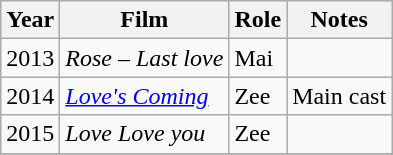<table class="wikitable">
<tr>
<th>Year</th>
<th>Film</th>
<th>Role</th>
<th>Notes</th>
</tr>
<tr>
<td>2013</td>
<td><em>Rose – Last love</em></td>
<td>Mai</td>
<td></td>
</tr>
<tr>
<td>2014</td>
<td><em><a href='#'>Love's Coming</a></em></td>
<td>Zee</td>
<td>Main cast</td>
</tr>
<tr>
<td>2015</td>
<td><em>Love Love you</em></td>
<td>Zee</td>
<td></td>
</tr>
<tr>
</tr>
</table>
